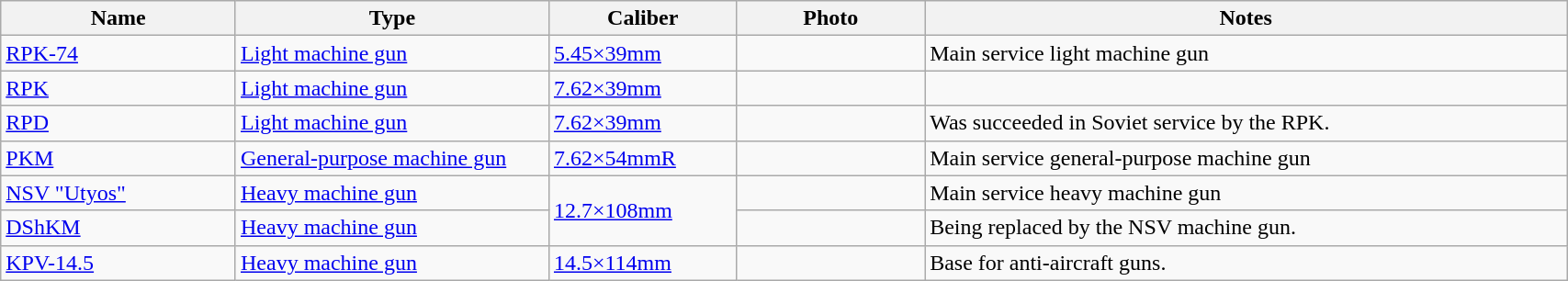<table class="wikitable" style="width:90%;">
<tr>
<th style="width:15%;">Name</th>
<th style="width:20%;">Type</th>
<th style="width:12%;">Caliber</th>
<th style="width:12%;">Photo</th>
<th>Notes</th>
</tr>
<tr>
<td><a href='#'>RPK-74</a></td>
<td><a href='#'>Light machine gun</a></td>
<td><a href='#'>5.45×39mm</a></td>
<td></td>
<td>Main service light machine gun</td>
</tr>
<tr>
<td><a href='#'>RPK</a></td>
<td><a href='#'>Light machine gun</a></td>
<td><a href='#'>7.62×39mm</a></td>
<td></td>
<td></td>
</tr>
<tr>
<td><a href='#'>RPD</a></td>
<td><a href='#'>Light machine gun</a></td>
<td><a href='#'>7.62×39mm</a></td>
<td></td>
<td>Was succeeded in Soviet service by the RPK.</td>
</tr>
<tr>
<td><a href='#'>PKM</a></td>
<td><a href='#'>General-purpose machine gun</a></td>
<td><a href='#'>7.62×54mmR</a></td>
<td></td>
<td>Main service general-purpose machine gun</td>
</tr>
<tr>
<td><a href='#'>NSV "Utyos"</a></td>
<td><a href='#'>Heavy machine gun</a></td>
<td rowspan="2"><a href='#'>12.7×108mm</a></td>
<td></td>
<td>Main service heavy machine gun</td>
</tr>
<tr>
<td><a href='#'>DShKM</a></td>
<td><a href='#'>Heavy machine gun</a></td>
<td></td>
<td>Being replaced by the NSV machine gun.</td>
</tr>
<tr>
<td><a href='#'>KPV-14.5</a></td>
<td><a href='#'>Heavy machine gun</a></td>
<td><a href='#'>14.5×114mm</a></td>
<td></td>
<td>Base for anti-aircraft guns.</td>
</tr>
</table>
